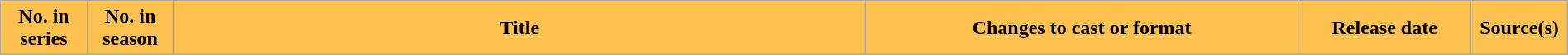<table class="wikitable plainrowheaders mw-collapsible mw-collapsed" style="width:100%; margin:auto; background:#fff;">
<tr>
<th style="background:#FDC14F; color: #000000; width:5%;">No. in<br>series</th>
<th style="background:#FDC14F; color: #000000; width:5%;">No. in<br>season</th>
<th style="background:#FDC14F; color: #000000; width:40%;">Title</th>
<th style="background:#FDC14F; color: #000000; width:25%;">Changes to cast or format</th>
<th style="background:#FDC14F; color: #000000; width:10%;">Release date</th>
<th style="background:#FDC14F; color: #000000; width:5%;">Source(s)<br>

























































</th>
</tr>
</table>
